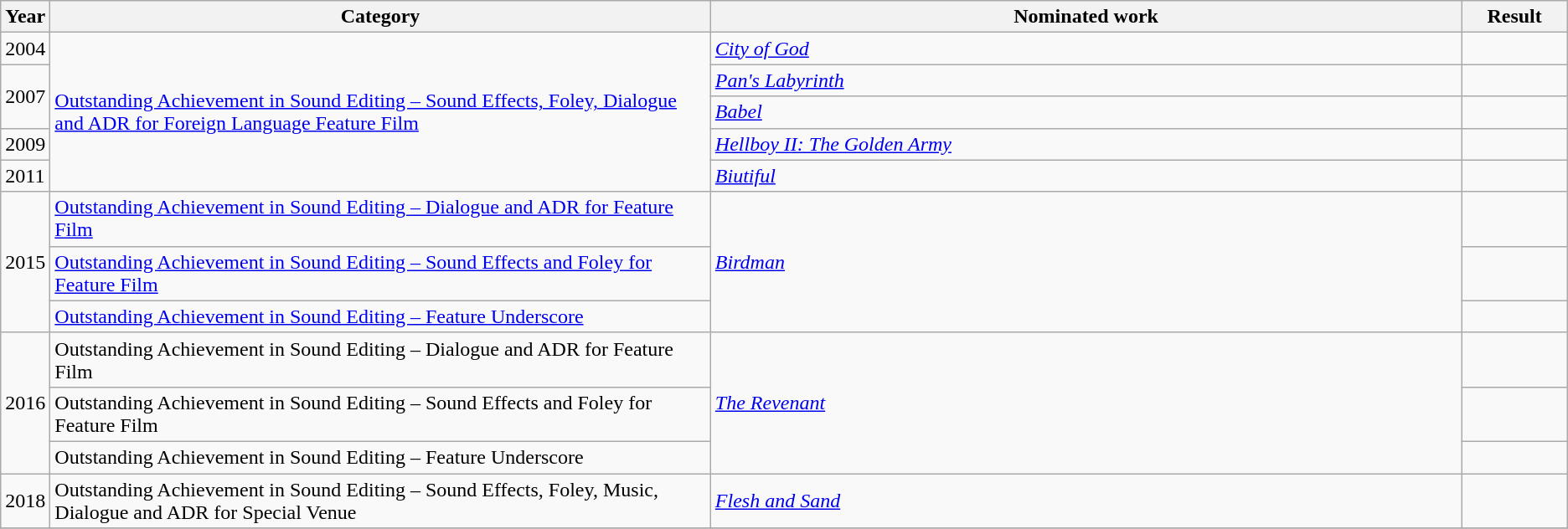<table class="wikitable">
<tr>
<th scope="col" style="width:1em;">Year</th>
<th scope="col" style="width:35em;">Category</th>
<th scope="col" style="width:40em;">Nominated work</th>
<th scope="col" style="width:5em;">Result</th>
</tr>
<tr>
<td>2004</td>
<td rowspan="5"><a href='#'>Outstanding Achievement in Sound Editing – Sound Effects, Foley, Dialogue and ADR for Foreign Language Feature Film</a></td>
<td><em><a href='#'>City of God</a></em></td>
<td></td>
</tr>
<tr>
<td rowspan="2">2007</td>
<td><em><a href='#'>Pan's Labyrinth</a></em></td>
<td></td>
</tr>
<tr>
<td><em><a href='#'>Babel</a></em></td>
<td></td>
</tr>
<tr>
<td>2009</td>
<td><em><a href='#'>Hellboy II: The Golden Army</a></em></td>
<td></td>
</tr>
<tr>
<td>2011</td>
<td><em><a href='#'>Biutiful</a></em></td>
<td></td>
</tr>
<tr>
<td rowspan="3">2015</td>
<td><a href='#'>Outstanding Achievement in Sound Editing – Dialogue and ADR for Feature Film</a></td>
<td rowspan="3"><em><a href='#'>Birdman</a></em></td>
<td></td>
</tr>
<tr>
<td><a href='#'>Outstanding Achievement in Sound Editing – Sound Effects and Foley for Feature Film</a></td>
<td></td>
</tr>
<tr>
<td><a href='#'>Outstanding Achievement in Sound Editing – Feature Underscore</a></td>
<td></td>
</tr>
<tr>
<td rowspan="3">2016</td>
<td>Outstanding Achievement in Sound Editing – Dialogue and ADR for Feature Film</td>
<td rowspan="3"><em><a href='#'>The Revenant</a></em></td>
<td></td>
</tr>
<tr>
<td>Outstanding Achievement in Sound Editing – Sound Effects and Foley for Feature Film</td>
<td></td>
</tr>
<tr>
<td>Outstanding Achievement in Sound Editing – Feature Underscore</td>
<td></td>
</tr>
<tr>
<td>2018</td>
<td>Outstanding Achievement in Sound Editing – Sound Effects, Foley, Music, Dialogue and ADR for Special Venue</td>
<td><em><a href='#'>Flesh and Sand</a></em></td>
<td></td>
</tr>
<tr>
</tr>
</table>
